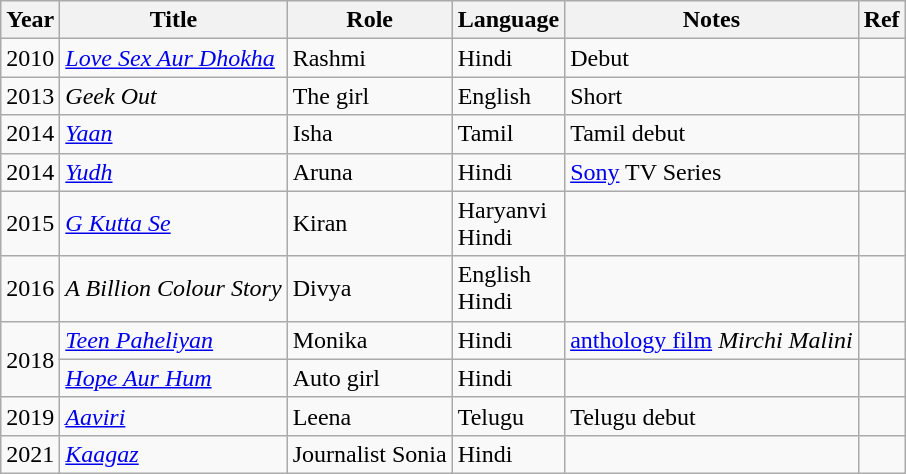<table class="wikitable sortable">
<tr>
<th>Year</th>
<th>Title</th>
<th>Role</th>
<th>Language</th>
<th>Notes</th>
<th>Ref</th>
</tr>
<tr>
<td>2010</td>
<td><em><a href='#'>Love Sex Aur Dhokha</a></em></td>
<td>Rashmi</td>
<td>Hindi</td>
<td>Debut</td>
<td></td>
</tr>
<tr>
<td>2013</td>
<td><em>Geek Out</em></td>
<td>The girl</td>
<td>English</td>
<td>Short</td>
<td></td>
</tr>
<tr>
<td>2014</td>
<td><em><a href='#'>Yaan</a></em></td>
<td>Isha</td>
<td>Tamil</td>
<td>Tamil debut</td>
<td></td>
</tr>
<tr>
<td>2014</td>
<td><a href='#'><em>Yudh</em></a></td>
<td>Aruna</td>
<td>Hindi</td>
<td><a href='#'>Sony</a> TV Series</td>
<td></td>
</tr>
<tr>
<td>2015</td>
<td><em><a href='#'>G Kutta Se</a></em></td>
<td>Kiran</td>
<td>Haryanvi<br>Hindi</td>
<td></td>
<td></td>
</tr>
<tr>
<td>2016</td>
<td><em>A Billion Colour Story</em></td>
<td>Divya</td>
<td>English<br>Hindi</td>
<td></td>
<td></td>
</tr>
<tr>
<td rowspan="2">2018</td>
<td><em><a href='#'>Teen Paheliyan</a></em></td>
<td>Monika</td>
<td>Hindi</td>
<td><a href='#'>anthology film</a> <em>Mirchi Malini</em></td>
<td></td>
</tr>
<tr>
<td><em><a href='#'>Hope Aur Hum</a></em></td>
<td>Auto girl</td>
<td>Hindi</td>
<td></td>
<td></td>
</tr>
<tr>
<td>2019</td>
<td><em><a href='#'>Aaviri</a></em></td>
<td>Leena</td>
<td>Telugu</td>
<td>Telugu debut</td>
<td></td>
</tr>
<tr>
<td>2021</td>
<td><em><a href='#'>Kaagaz</a></em></td>
<td>Journalist Sonia</td>
<td>Hindi</td>
<td></td>
<td></td>
</tr>
</table>
